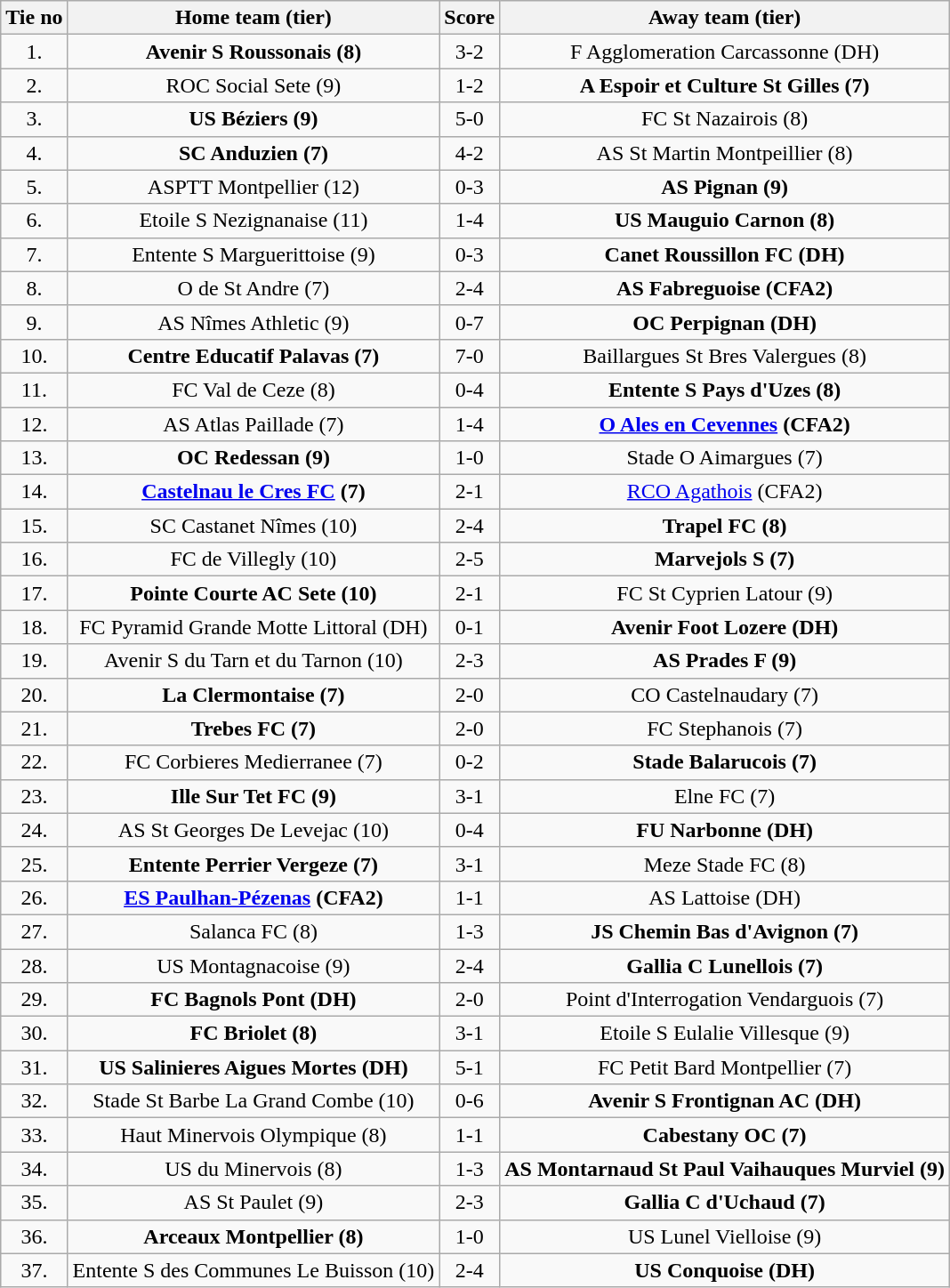<table class="wikitable" style="text-align: center">
<tr>
<th>Tie no</th>
<th>Home team (tier)</th>
<th>Score</th>
<th>Away team (tier)</th>
</tr>
<tr>
<td>1.</td>
<td><strong>Avenir S Roussonais (8)</strong></td>
<td>3-2</td>
<td>F Agglomeration Carcassonne (DH)</td>
</tr>
<tr>
<td>2.</td>
<td>ROC Social Sete (9)</td>
<td>1-2</td>
<td><strong>A Espoir et Culture St Gilles (7)</strong></td>
</tr>
<tr>
<td>3.</td>
<td><strong>US Béziers (9)</strong></td>
<td>5-0</td>
<td>FC St Nazairois (8)</td>
</tr>
<tr>
<td>4.</td>
<td><strong>SC Anduzien (7)</strong></td>
<td>4-2 </td>
<td>AS St Martin Montpeillier (8)</td>
</tr>
<tr>
<td>5.</td>
<td>ASPTT Montpellier (12)</td>
<td>0-3</td>
<td><strong>AS Pignan (9)</strong></td>
</tr>
<tr>
<td>6.</td>
<td>Etoile S Nezignanaise (11)</td>
<td>1-4</td>
<td><strong>US Mauguio Carnon (8)</strong></td>
</tr>
<tr>
<td>7.</td>
<td>Entente S Marguerittoise (9)</td>
<td>0-3</td>
<td><strong>Canet Roussillon FC (DH)</strong></td>
</tr>
<tr>
<td>8.</td>
<td>O de St Andre (7)</td>
<td>2-4</td>
<td><strong>AS Fabreguoise (CFA2)</strong></td>
</tr>
<tr>
<td>9.</td>
<td>AS Nîmes Athletic (9)</td>
<td>0-7</td>
<td><strong>OC Perpignan (DH)</strong></td>
</tr>
<tr>
<td>10.</td>
<td><strong>Centre Educatif Palavas (7)</strong></td>
<td>7-0</td>
<td>Baillargues St Bres Valergues (8)</td>
</tr>
<tr>
<td>11.</td>
<td>FC Val de Ceze (8)</td>
<td>0-4</td>
<td><strong>Entente S Pays d'Uzes (8)</strong></td>
</tr>
<tr>
<td>12.</td>
<td>AS Atlas Paillade (7)</td>
<td>1-4</td>
<td><strong><a href='#'>O Ales en Cevennes</a> (CFA2)</strong></td>
</tr>
<tr>
<td>13.</td>
<td><strong>OC Redessan (9)</strong></td>
<td>1-0</td>
<td>Stade O Aimargues (7)</td>
</tr>
<tr>
<td>14.</td>
<td><strong><a href='#'>Castelnau le Cres FC</a> (7)</strong></td>
<td>2-1</td>
<td><a href='#'>RCO Agathois</a> (CFA2)</td>
</tr>
<tr>
<td>15.</td>
<td>SC Castanet Nîmes (10)</td>
<td>2-4</td>
<td><strong>Trapel FC (8)</strong></td>
</tr>
<tr>
<td>16.</td>
<td>FC de Villegly (10)</td>
<td>2-5</td>
<td><strong>Marvejols S (7)</strong></td>
</tr>
<tr>
<td>17.</td>
<td><strong>Pointe Courte AC Sete (10)</strong></td>
<td>2-1 </td>
<td>FC St Cyprien Latour (9)</td>
</tr>
<tr>
<td>18.</td>
<td>FC Pyramid Grande Motte Littoral (DH)</td>
<td>0-1</td>
<td><strong>Avenir Foot Lozere (DH)</strong></td>
</tr>
<tr>
<td>19.</td>
<td>Avenir S du Tarn et du Tarnon (10)</td>
<td>2-3</td>
<td><strong>AS Prades F (9)</strong></td>
</tr>
<tr>
<td>20.</td>
<td><strong>La Clermontaise (7)</strong></td>
<td>2-0</td>
<td>CO Castelnaudary (7)</td>
</tr>
<tr>
<td>21.</td>
<td><strong>Trebes FC (7)</strong></td>
<td>2-0</td>
<td>FC Stephanois (7)</td>
</tr>
<tr>
<td>22.</td>
<td>FC Corbieres Medierranee (7)</td>
<td>0-2</td>
<td><strong>Stade Balarucois (7)</strong></td>
</tr>
<tr>
<td>23.</td>
<td><strong>Ille Sur Tet FC (9)</strong></td>
<td>3-1</td>
<td>Elne FC (7)</td>
</tr>
<tr>
<td>24.</td>
<td>AS St Georges De Levejac (10)</td>
<td>0-4</td>
<td><strong>FU Narbonne (DH)</strong></td>
</tr>
<tr>
<td>25.</td>
<td><strong>Entente Perrier Vergeze (7)</strong></td>
<td>3-1</td>
<td>Meze Stade FC (8)</td>
</tr>
<tr>
<td>26.</td>
<td><strong><a href='#'>ES Paulhan-Pézenas</a> (CFA2)</strong></td>
<td>1-1 </td>
<td>AS Lattoise (DH)</td>
</tr>
<tr>
<td>27.</td>
<td>Salanca FC (8)</td>
<td>1-3</td>
<td><strong>JS Chemin Bas d'Avignon (7)</strong></td>
</tr>
<tr>
<td>28.</td>
<td>US Montagnacoise (9)</td>
<td>2-4</td>
<td><strong>Gallia C Lunellois (7)</strong></td>
</tr>
<tr>
<td>29.</td>
<td><strong>FC Bagnols Pont (DH)</strong></td>
<td>2-0</td>
<td>Point d'Interrogation Vendarguois (7)</td>
</tr>
<tr>
<td>30.</td>
<td><strong>FC Briolet (8)</strong></td>
<td>3-1</td>
<td>Etoile S Eulalie Villesque (9)</td>
</tr>
<tr>
<td>31.</td>
<td><strong>US Salinieres Aigues Mortes (DH)</strong></td>
<td>5-1</td>
<td>FC Petit Bard Montpellier (7)</td>
</tr>
<tr>
<td>32.</td>
<td>Stade St Barbe La Grand Combe (10)</td>
<td>0-6</td>
<td><strong>Avenir S Frontignan AC (DH)</strong></td>
</tr>
<tr>
<td>33.</td>
<td>Haut Minervois Olympique (8)</td>
<td>1-1 </td>
<td><strong>Cabestany OC (7)</strong></td>
</tr>
<tr>
<td>34.</td>
<td>US du Minervois (8)</td>
<td>1-3</td>
<td><strong>AS Montarnaud St Paul Vaihauques Murviel (9)</strong></td>
</tr>
<tr>
<td>35.</td>
<td>AS St Paulet (9)</td>
<td>2-3 </td>
<td><strong>Gallia C d'Uchaud (7)</strong></td>
</tr>
<tr>
<td>36.</td>
<td><strong>Arceaux Montpellier (8)</strong></td>
<td>1-0</td>
<td>US Lunel Vielloise (9)</td>
</tr>
<tr>
<td>37.</td>
<td>Entente S des Communes Le Buisson (10)</td>
<td>2-4</td>
<td><strong>US Conquoise (DH)</strong></td>
</tr>
</table>
